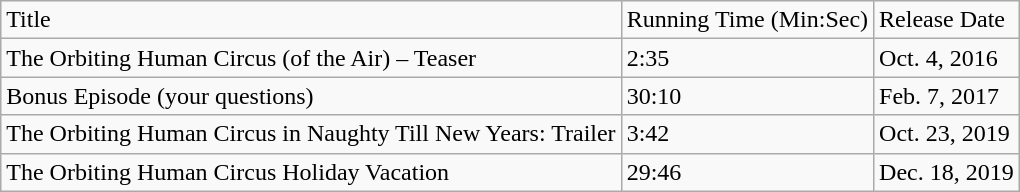<table class="wikitable">
<tr>
<td>Title</td>
<td>Running Time (Min:Sec)</td>
<td>Release Date</td>
</tr>
<tr>
<td>The Orbiting Human Circus (of the Air) – Teaser</td>
<td>2:35</td>
<td>Oct. 4, 2016</td>
</tr>
<tr>
<td>Bonus Episode (your questions)</td>
<td>30:10</td>
<td>Feb. 7, 2017</td>
</tr>
<tr>
<td>The Orbiting Human Circus in Naughty Till New Years: Trailer</td>
<td>3:42</td>
<td>Oct. 23, 2019</td>
</tr>
<tr>
<td>The Orbiting Human Circus Holiday Vacation</td>
<td>29:46</td>
<td>Dec. 18, 2019</td>
</tr>
</table>
